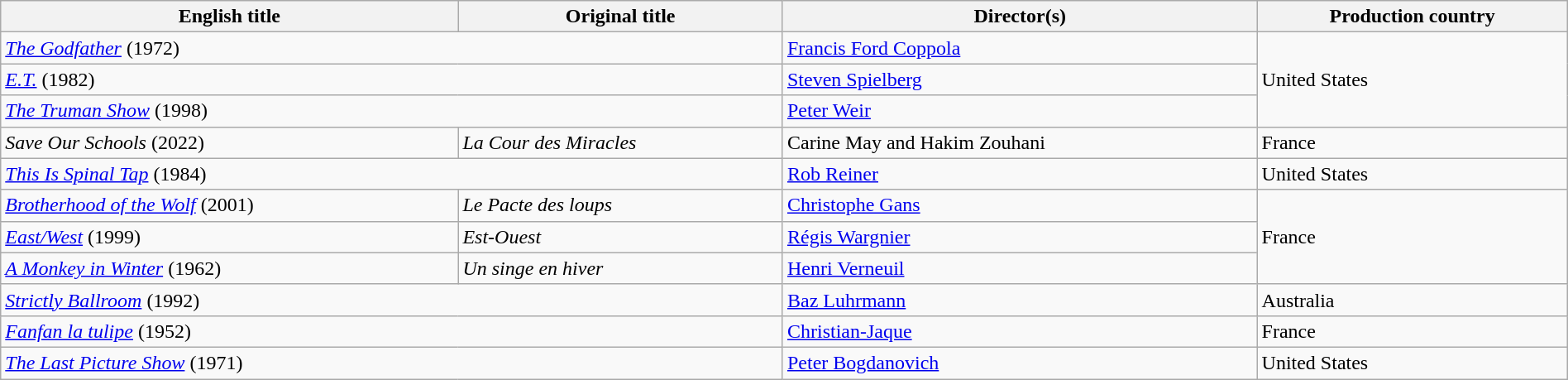<table class="wikitable" style="width:100%; margin-bottom:4px">
<tr>
<th scope="col">English title</th>
<th scope="col">Original title</th>
<th scope="col">Director(s)</th>
<th scope="col">Production country</th>
</tr>
<tr>
<td colspan="2"><em><a href='#'>The Godfather</a></em> (1972)</td>
<td><a href='#'>Francis Ford Coppola</a></td>
<td rowspan="3">United States</td>
</tr>
<tr>
<td colspan="2"><em><a href='#'>E.T.</a></em> (1982)</td>
<td><a href='#'>Steven Spielberg</a></td>
</tr>
<tr>
<td colspan="2"><em><a href='#'>The Truman Show</a></em> (1998)</td>
<td><a href='#'>Peter Weir</a></td>
</tr>
<tr>
<td><em>Save Our Schools</em> (2022)</td>
<td><em>La Cour des Miracles</em></td>
<td>Carine May and Hakim Zouhani</td>
<td>France</td>
</tr>
<tr>
<td colspan="2"><em><a href='#'>This Is Spinal Tap</a></em> (1984)</td>
<td><a href='#'>Rob Reiner</a></td>
<td>United States</td>
</tr>
<tr>
<td><em><a href='#'>Brotherhood of the Wolf</a></em> (2001)</td>
<td><em>Le Pacte des loups</em></td>
<td><a href='#'>Christophe Gans</a></td>
<td rowspan="3">France</td>
</tr>
<tr>
<td><em><a href='#'>East/West</a></em> (1999)</td>
<td><em>Est-Ouest</em></td>
<td><a href='#'>Régis Wargnier</a></td>
</tr>
<tr>
<td><em><a href='#'>A Monkey in Winter</a></em> (1962)</td>
<td><em>Un singe en hiver</em></td>
<td><a href='#'>Henri Verneuil</a></td>
</tr>
<tr>
<td colspan="2"><em><a href='#'>Strictly Ballroom</a></em> (1992)</td>
<td><a href='#'>Baz Luhrmann</a></td>
<td>Australia</td>
</tr>
<tr>
<td colspan="2"><a href='#'><em>Fanfan la tulipe</em></a> (1952)</td>
<td><a href='#'>Christian-Jaque</a></td>
<td>France</td>
</tr>
<tr>
<td colspan="2"><em><a href='#'>The Last Picture Show</a></em> (1971)</td>
<td><a href='#'>Peter Bogdanovich</a></td>
<td>United States</td>
</tr>
</table>
